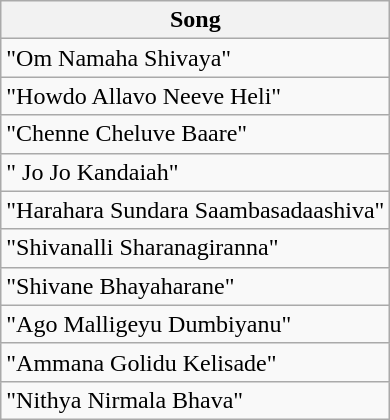<table class="wikitable">
<tr>
<th>Song</th>
</tr>
<tr>
<td>"Om Namaha Shivaya"</td>
</tr>
<tr>
<td>"Howdo Allavo Neeve Heli"</td>
</tr>
<tr>
<td>"Chenne Cheluve Baare"</td>
</tr>
<tr>
<td>" Jo Jo Kandaiah"</td>
</tr>
<tr>
<td>"Harahara Sundara Saambasadaashiva"</td>
</tr>
<tr>
<td>"Shivanalli Sharanagiranna"</td>
</tr>
<tr>
<td>"Shivane Bhayaharane"</td>
</tr>
<tr>
<td>"Ago Malligeyu Dumbiyanu"</td>
</tr>
<tr>
<td>"Ammana Golidu Kelisade"</td>
</tr>
<tr>
<td>"Nithya Nirmala Bhava"</td>
</tr>
</table>
